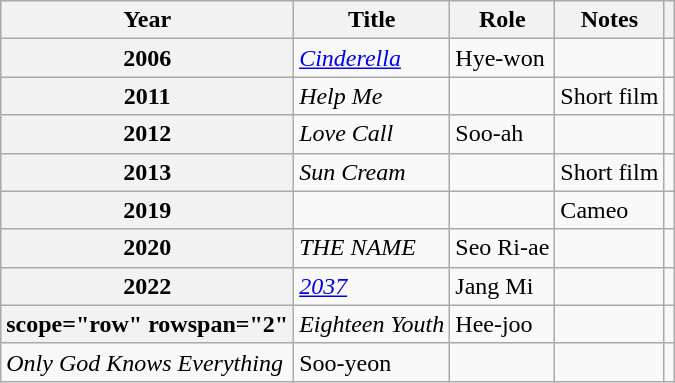<table class="wikitable plainrowheaders sortable">
<tr>
<th scope="col">Year</th>
<th scope="col">Title</th>
<th scope="col">Role</th>
<th scope="col">Notes</th>
<th scope="col" class="unsortable"></th>
</tr>
<tr>
<th scope="row">2006</th>
<td><em><a href='#'>Cinderella</a></em></td>
<td>Hye-won</td>
<td></td>
<td style="text-align:center"></td>
</tr>
<tr>
<th scope="row">2011</th>
<td><em>Help Me</em></td>
<td></td>
<td>Short film</td>
<td style="text-align:center"></td>
</tr>
<tr>
<th scope="row">2012</th>
<td><em>Love Call</em></td>
<td>Soo-ah</td>
<td></td>
<td style="text-align:center"></td>
</tr>
<tr>
<th scope="row">2013</th>
<td><em>Sun Cream</em></td>
<td></td>
<td>Short film</td>
<td style="text-align:center"></td>
</tr>
<tr>
<th scope="row">2019</th>
<td><em></em></td>
<td></td>
<td>Cameo</td>
<td style="text-align:center"></td>
</tr>
<tr>
<th scope="row">2020</th>
<td><em>THE NAME</em></td>
<td>Seo Ri-ae</td>
<td></td>
<td style="text-align:center"></td>
</tr>
<tr>
<th scope="row">2022</th>
<td><em><a href='#'>2037</a></em></td>
<td>Jang Mi</td>
<td></td>
<td style="text-align:center"></td>
</tr>
<tr>
<th>scope="row" rowspan="2" </th>
<td><em>Eighteen Youth</em></td>
<td>Hee-joo</td>
<td></td>
<td style="text-align:center"></td>
</tr>
<tr>
<td><em>Only God Knows Everything</em></td>
<td>Soo-yeon</td>
<td></td>
<td style="text-align:center"></td>
</tr>
</table>
